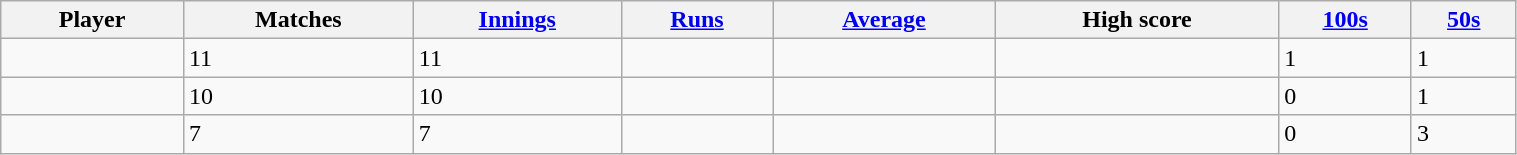<table class="wikitable sortable" style="width:80%;">
<tr>
<th>Player</th>
<th>Matches</th>
<th><a href='#'>Innings</a></th>
<th><a href='#'>Runs</a></th>
<th><a href='#'>Average</a></th>
<th>High score</th>
<th><a href='#'>100s</a></th>
<th><a href='#'>50s</a></th>
</tr>
<tr>
<td></td>
<td>11</td>
<td>11</td>
<td></td>
<td></td>
<td></td>
<td>1</td>
<td>1</td>
</tr>
<tr>
<td></td>
<td>10</td>
<td>10</td>
<td></td>
<td></td>
<td></td>
<td>0</td>
<td>1</td>
</tr>
<tr>
<td></td>
<td>7</td>
<td>7</td>
<td></td>
<td></td>
<td></td>
<td>0</td>
<td>3</td>
</tr>
</table>
